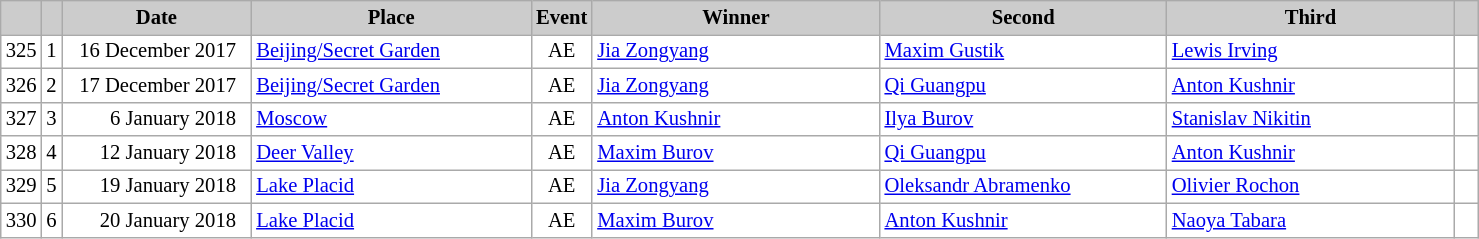<table class="wikitable plainrowheaders" style="background:#fff; font-size:86%; line-height:16px; border:grey solid 1px; border-collapse:collapse;">
<tr style="background:#ccc; text-align:center;">
<th scope="col" style="background:#ccc; width=20 px;"></th>
<th scope="col" style="background:#ccc; width=30 px;"></th>
<th scope="col" style="background:#ccc; width:120px;">Date</th>
<th scope="col" style="background:#ccc; width:180px;">Place</th>
<th scope="col" style="background:#ccc; width:15px;">Event</th>
<th scope="col" style="background:#ccc; width:185px;">Winner</th>
<th scope="col" style="background:#ccc; width:185px;">Second</th>
<th scope="col" style="background:#ccc; width:185px;">Third</th>
<th scope="col" style="background:#ccc; width:10px;"></th>
</tr>
<tr>
<td align=center>325</td>
<td align=center>1</td>
<td align=right>16 December 2017  </td>
<td> <a href='#'>Beijing/Secret Garden</a></td>
<td align=center>AE</td>
<td> <a href='#'>Jia Zongyang</a></td>
<td> <a href='#'>Maxim Gustik</a></td>
<td> <a href='#'>Lewis Irving</a></td>
<td></td>
</tr>
<tr>
<td align=center>326</td>
<td align=center>2</td>
<td align=right>17 December 2017  </td>
<td> <a href='#'>Beijing/Secret Garden</a></td>
<td align=center>AE</td>
<td> <a href='#'>Jia Zongyang</a></td>
<td> <a href='#'>Qi Guangpu</a></td>
<td> <a href='#'>Anton Kushnir</a></td>
<td></td>
</tr>
<tr>
<td align=center>327</td>
<td align=center>3</td>
<td align=right>6 January 2018  </td>
<td> <a href='#'>Moscow</a></td>
<td align=center>AE</td>
<td> <a href='#'>Anton Kushnir</a></td>
<td> <a href='#'>Ilya Burov</a></td>
<td> <a href='#'>Stanislav Nikitin</a></td>
<td></td>
</tr>
<tr>
<td align=center>328</td>
<td align=center>4</td>
<td align=right>12 January 2018  </td>
<td> <a href='#'>Deer Valley</a></td>
<td align=center>AE</td>
<td> <a href='#'>Maxim Burov</a></td>
<td> <a href='#'>Qi Guangpu</a></td>
<td> <a href='#'>Anton Kushnir</a></td>
<td></td>
</tr>
<tr>
<td align=center>329</td>
<td align=center>5</td>
<td align=right>19 January 2018  </td>
<td> <a href='#'>Lake Placid</a></td>
<td align=center>AE</td>
<td> <a href='#'>Jia Zongyang</a></td>
<td> <a href='#'>Oleksandr Abramenko</a></td>
<td> <a href='#'>Olivier Rochon</a></td>
<td></td>
</tr>
<tr>
<td align=center>330</td>
<td align=center>6</td>
<td align=right>20 January 2018  </td>
<td> <a href='#'>Lake Placid</a></td>
<td align=center>AE</td>
<td> <a href='#'>Maxim Burov</a></td>
<td> <a href='#'>Anton Kushnir</a></td>
<td> <a href='#'>Naoya Tabara</a></td>
<td></td>
</tr>
</table>
